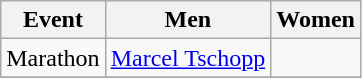<table class=wikitable style="font-size:100%">
<tr>
<th>Event</th>
<th>Men</th>
<th>Women</th>
</tr>
<tr>
<td>Marathon</td>
<td><a href='#'>Marcel Tschopp</a></td>
<td></td>
</tr>
<tr>
</tr>
</table>
